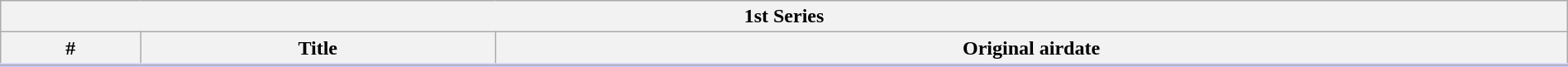<table class="wikitable collapsible collapsed" style="width:100%; background:#FFF;">
<tr>
<th colspan=3>1st Series</th>
</tr>
<tr style="border-bottom:3px solid #CCF">
<th>#</th>
<th>Title</th>
<th>Original airdate</th>
</tr>
<tr>
</tr>
</table>
